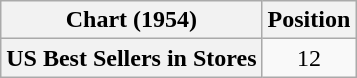<table class="wikitable sortable plainrowheaders" style="text-align:center">
<tr>
<th>Chart (1954)</th>
<th>Position</th>
</tr>
<tr>
<th scope="row">US Best Sellers in Stores</th>
<td>12</td>
</tr>
</table>
